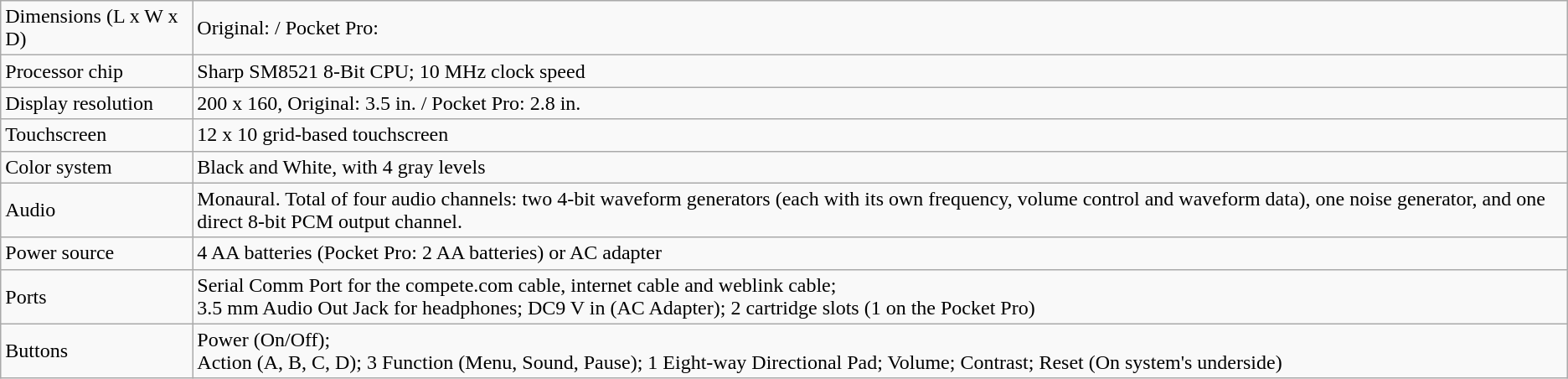<table class="wikitable">
<tr>
<td>Dimensions (L x W x D)</td>
<td>Original:  / Pocket Pro: </td>
</tr>
<tr>
<td>Processor chip</td>
<td>Sharp SM8521 8-Bit CPU; 10 MHz clock speed</td>
</tr>
<tr>
<td>Display resolution</td>
<td>200 x 160, Original: 3.5 in. / Pocket Pro: 2.8 in.</td>
</tr>
<tr>
<td>Touchscreen</td>
<td>12 x 10 grid-based touchscreen</td>
</tr>
<tr>
<td>Color system</td>
<td>Black and White, with 4 gray levels</td>
</tr>
<tr>
<td>Audio</td>
<td>Monaural. Total of four audio channels: two 4-bit waveform generators (each with its own frequency, volume control and waveform data), one noise generator, and one direct 8-bit PCM output channel.</td>
</tr>
<tr>
<td>Power source</td>
<td>4 AA batteries (Pocket Pro: 2 AA batteries) or AC adapter</td>
</tr>
<tr>
<td>Ports</td>
<td>Serial Comm Port for the compete.com cable, internet cable and weblink cable;<br>3.5 mm Audio Out Jack for headphones; DC9 V in (AC Adapter); 2 cartridge slots (1 on the Pocket Pro)</td>
</tr>
<tr>
<td>Buttons</td>
<td>Power (On/Off);<br> Action (A, B, C, D); 3 Function (Menu, Sound, Pause); 1 Eight-way Directional Pad; Volume; Contrast; Reset (On system's underside)</td>
</tr>
</table>
